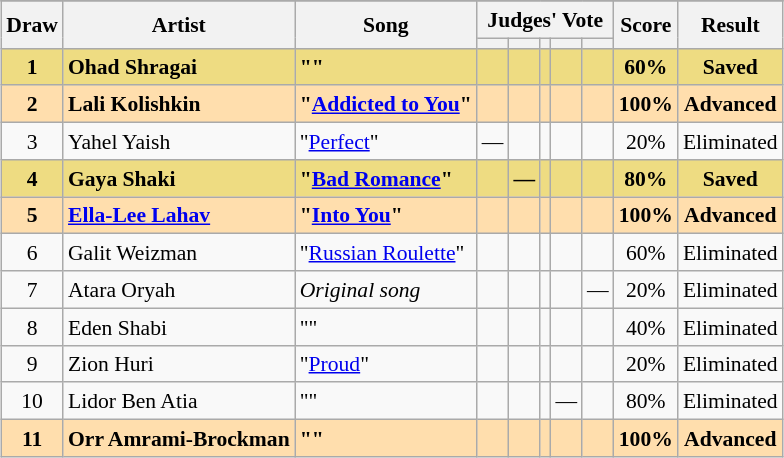<table class="sortable wikitable" style="margin: 1em auto 1em auto; text-align:center; font-size:90%; line-height:18px;">
<tr>
</tr>
<tr>
<th rowspan="2">Draw</th>
<th rowspan="2">Artist</th>
<th rowspan="2">Song</th>
<th colspan="5" class="unsortable">Judges' Vote</th>
<th rowspan="2">Score</th>
<th rowspan="2">Result</th>
</tr>
<tr>
<th class="unsortable"></th>
<th class="unsortable"></th>
<th class="unsortable"></th>
<th class="unsortable"></th>
<th class="unsortable"></th>
</tr>
<tr style="font-weight:bold; background:#eedc82;">
<td>1</td>
<td align="left">Ohad Shragai</td>
<td align="left">""</td>
<td></td>
<td></td>
<td></td>
<td></td>
<td></td>
<td>60%</td>
<td>Saved</td>
</tr>
<tr style="font-weight:bold; background:#FFDEAD;">
<td>2</td>
<td align="left">Lali Kolishkin</td>
<td align="left">"<a href='#'>Addicted to You</a>"</td>
<td></td>
<td></td>
<td></td>
<td></td>
<td></td>
<td>100%</td>
<td>Advanced</td>
</tr>
<tr>
<td>3</td>
<td align="left">Yahel Yaish</td>
<td align="left">"<a href='#'>Perfect</a>"</td>
<td>—</td>
<td></td>
<td></td>
<td></td>
<td></td>
<td>20%</td>
<td>Eliminated</td>
</tr>
<tr style="font-weight:bold; background:#eedc82;">
<td>4</td>
<td align="left">Gaya Shaki</td>
<td align="left">"<a href='#'>Bad Romance</a>"</td>
<td></td>
<td>—</td>
<td></td>
<td></td>
<td></td>
<td>80%</td>
<td>Saved</td>
</tr>
<tr style="font-weight:bold; background:#FFDEAD;">
<td>5</td>
<td align="left"><a href='#'>Ella-Lee Lahav</a></td>
<td align="left">"<a href='#'>Into You</a>"</td>
<td></td>
<td></td>
<td></td>
<td></td>
<td></td>
<td>100%</td>
<td>Advanced</td>
</tr>
<tr>
<td>6</td>
<td align="left">Galit Weizman</td>
<td align="left">"<a href='#'>Russian Roulette</a>"</td>
<td></td>
<td></td>
<td></td>
<td></td>
<td></td>
<td>60%</td>
<td>Eliminated</td>
</tr>
<tr>
<td>7</td>
<td align="left">Atara Oryah</td>
<td align="left"><em>Original song</em></td>
<td></td>
<td></td>
<td></td>
<td></td>
<td>—</td>
<td>20%</td>
<td>Eliminated</td>
</tr>
<tr>
<td>8</td>
<td align="left">Eden Shabi</td>
<td align="left">""</td>
<td></td>
<td></td>
<td></td>
<td></td>
<td></td>
<td>40%</td>
<td>Eliminated</td>
</tr>
<tr>
<td>9</td>
<td align="left">Zion Huri</td>
<td align="left">"<a href='#'>Proud</a>"</td>
<td></td>
<td></td>
<td></td>
<td></td>
<td></td>
<td>20%</td>
<td>Eliminated</td>
</tr>
<tr>
<td>10</td>
<td align="left">Lidor Ben Atia</td>
<td align="left">""</td>
<td></td>
<td></td>
<td></td>
<td>—</td>
<td></td>
<td>80%</td>
<td>Eliminated</td>
</tr>
<tr style="font-weight:bold; background:#FFDEAD;">
<td>11</td>
<td align="left">Orr Amrami-Brockman</td>
<td align="left">""</td>
<td></td>
<td></td>
<td></td>
<td></td>
<td></td>
<td>100%</td>
<td>Advanced</td>
</tr>
</table>
